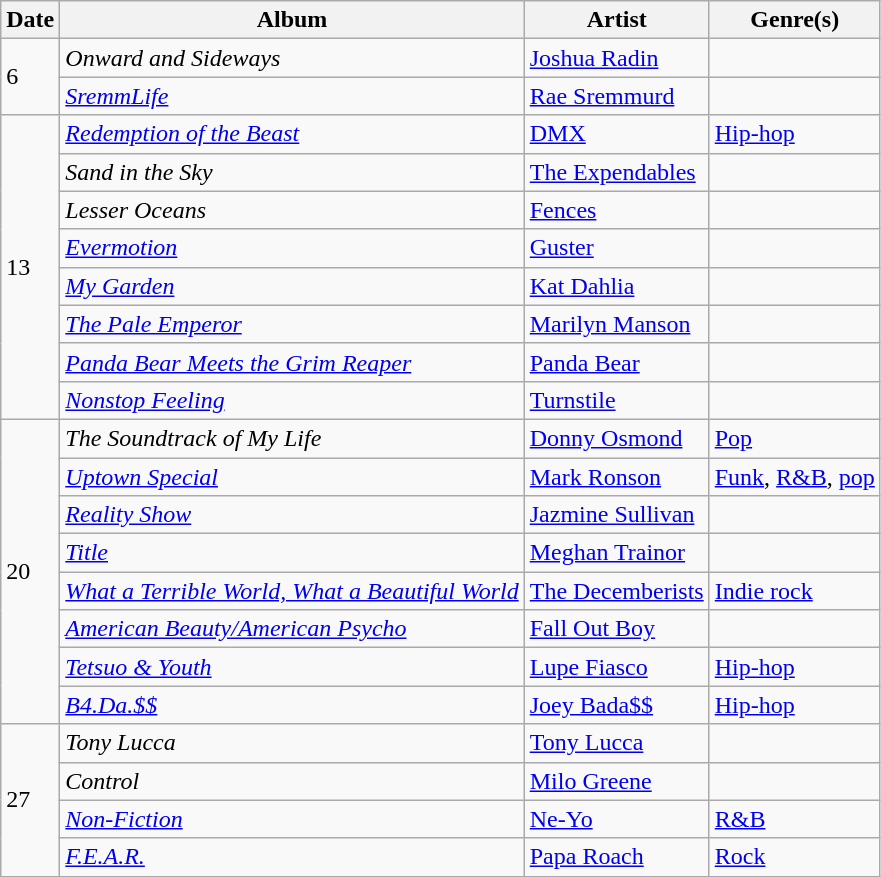<table class="wikitable" style="text-align: left;">
<tr>
<th>Date</th>
<th>Album</th>
<th>Artist</th>
<th>Genre(s)</th>
</tr>
<tr>
<td rowspan="2">6</td>
<td><em>Onward and Sideways</em></td>
<td><a href='#'>Joshua Radin</a></td>
<td></td>
</tr>
<tr>
<td><em><a href='#'>SremmLife</a></em></td>
<td><a href='#'>Rae Sremmurd</a></td>
<td></td>
</tr>
<tr>
<td rowspan="8">13</td>
<td><em><a href='#'>Redemption of the Beast</a></em></td>
<td><a href='#'>DMX</a></td>
<td><a href='#'>Hip-hop</a></td>
</tr>
<tr>
<td><em>Sand in the Sky</em></td>
<td><a href='#'>The Expendables</a></td>
<td></td>
</tr>
<tr>
<td><em>Lesser Oceans</em></td>
<td><a href='#'>Fences</a></td>
<td></td>
</tr>
<tr>
<td><em><a href='#'>Evermotion</a></em></td>
<td><a href='#'>Guster</a></td>
<td></td>
</tr>
<tr>
<td><em><a href='#'>My Garden</a></em></td>
<td><a href='#'>Kat Dahlia</a></td>
<td></td>
</tr>
<tr>
<td><em><a href='#'>The Pale Emperor</a></em></td>
<td><a href='#'>Marilyn Manson</a></td>
<td></td>
</tr>
<tr>
<td><em><a href='#'>Panda Bear Meets the Grim Reaper</a></em></td>
<td><a href='#'>Panda Bear</a></td>
<td></td>
</tr>
<tr>
<td><em><a href='#'>Nonstop Feeling</a></em></td>
<td><a href='#'>Turnstile</a></td>
<td></td>
</tr>
<tr>
<td rowspan="8">20</td>
<td><em>The Soundtrack of My Life</em></td>
<td><a href='#'>Donny Osmond</a></td>
<td><a href='#'>Pop</a></td>
</tr>
<tr>
<td><em><a href='#'>Uptown Special</a></em></td>
<td><a href='#'>Mark Ronson</a></td>
<td><a href='#'>Funk</a>, <a href='#'>R&B</a>, <a href='#'>pop</a></td>
</tr>
<tr>
<td><em><a href='#'>Reality Show</a></em></td>
<td><a href='#'>Jazmine Sullivan</a></td>
<td></td>
</tr>
<tr>
<td><em><a href='#'>Title</a></em></td>
<td><a href='#'>Meghan Trainor</a></td>
<td></td>
</tr>
<tr>
<td><em><a href='#'>What a Terrible World, What a Beautiful World</a></em></td>
<td><a href='#'>The Decemberists</a></td>
<td><a href='#'>Indie rock</a></td>
</tr>
<tr>
<td><em><a href='#'>American Beauty/American Psycho</a></em></td>
<td><a href='#'>Fall Out Boy</a></td>
<td></td>
</tr>
<tr>
<td><em><a href='#'>Tetsuo & Youth</a></em></td>
<td><a href='#'>Lupe Fiasco</a></td>
<td><a href='#'>Hip-hop</a></td>
</tr>
<tr>
<td><em><a href='#'>B4.Da.$$</a></em></td>
<td><a href='#'>Joey Bada$$</a></td>
<td><a href='#'>Hip-hop</a></td>
</tr>
<tr>
<td rowspan="4">27</td>
<td><em>Tony Lucca</em></td>
<td><a href='#'>Tony Lucca</a></td>
<td></td>
</tr>
<tr>
<td><em>Control</em></td>
<td><a href='#'>Milo Greene</a></td>
<td></td>
</tr>
<tr>
<td><em><a href='#'>Non-Fiction</a></em></td>
<td><a href='#'>Ne-Yo</a></td>
<td><a href='#'>R&B</a></td>
</tr>
<tr>
<td><em><a href='#'>F.E.A.R.</a></em></td>
<td><a href='#'>Papa Roach</a></td>
<td><a href='#'>Rock</a></td>
</tr>
</table>
